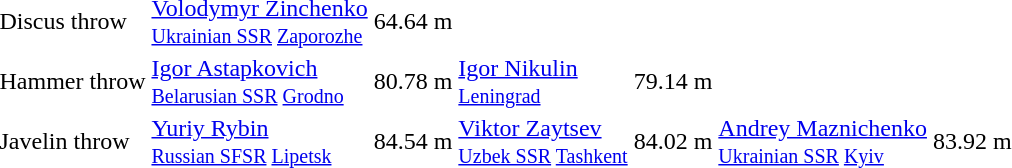<table>
<tr>
<td>Discus throw</td>
<td><a href='#'>Volodymyr Zinchenko</a><br><small><a href='#'>Ukrainian SSR</a> <a href='#'>Zaporozhe</a></small></td>
<td>64.64 m</td>
<td></td>
<td></td>
<td></td>
<td></td>
</tr>
<tr>
<td>Hammer throw</td>
<td><a href='#'>Igor Astapkovich</a><br><small><a href='#'>Belarusian SSR</a> <a href='#'>Grodno</a></small></td>
<td>80.78 m</td>
<td><a href='#'>Igor Nikulin</a><br><small><a href='#'>Leningrad</a></small></td>
<td>79.14 m</td>
<td></td>
<td></td>
</tr>
<tr>
<td>Javelin throw</td>
<td><a href='#'>Yuriy Rybin</a><br><small><a href='#'>Russian SFSR</a> <a href='#'>Lipetsk</a></small></td>
<td>84.54 m</td>
<td><a href='#'>Viktor Zaytsev</a><br><small><a href='#'>Uzbek SSR</a> <a href='#'>Tashkent</a></small></td>
<td>84.02 m</td>
<td><a href='#'>Andrey Maznichenko</a><br><small><a href='#'>Ukrainian SSR</a> <a href='#'>Kyiv</a></small></td>
<td>83.92 m</td>
</tr>
</table>
